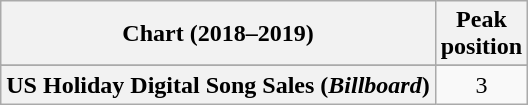<table class="wikitable plainrowheaders sortable" style="text-align:center;">
<tr>
<th scope="col">Chart (2018–2019)</th>
<th scope="col">Peak<br>position</th>
</tr>
<tr>
</tr>
<tr>
<th scope="row">US Holiday Digital Song Sales (<em>Billboard</em>) <br></th>
<td style="text-align:center;">3</td>
</tr>
</table>
